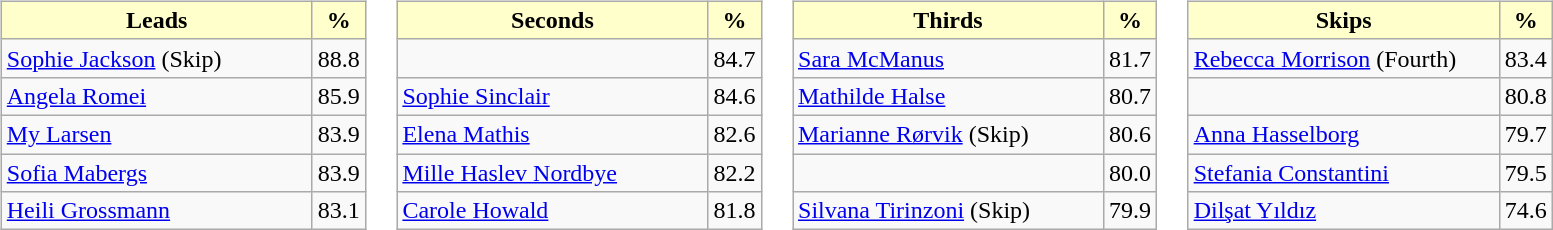<table>
<tr>
<td valign=top><br><table class="wikitable">
<tr>
<th style="background:#ffc; width:200px;">Leads</th>
<th style="background:#ffc;">%</th>
</tr>
<tr>
<td> <a href='#'>Sophie Jackson</a> (Skip)</td>
<td>88.8</td>
</tr>
<tr>
<td> <a href='#'>Angela Romei</a></td>
<td>85.9</td>
</tr>
<tr>
<td> <a href='#'>My Larsen</a></td>
<td>83.9</td>
</tr>
<tr>
<td> <a href='#'>Sofia Mabergs</a></td>
<td>83.9</td>
</tr>
<tr>
<td> <a href='#'>Heili Grossmann</a></td>
<td>83.1</td>
</tr>
</table>
</td>
<td valign=top><br><table class="wikitable">
<tr>
<th style="background:#ffc; width:200px;">Seconds</th>
<th style="background:#ffc;">%</th>
</tr>
<tr>
<td></td>
<td>84.7</td>
</tr>
<tr>
<td> <a href='#'>Sophie Sinclair</a></td>
<td>84.6</td>
</tr>
<tr>
<td> <a href='#'>Elena Mathis</a></td>
<td>82.6</td>
</tr>
<tr>
<td> <a href='#'>Mille Haslev Nordbye</a></td>
<td>82.2</td>
</tr>
<tr>
<td> <a href='#'>Carole Howald</a></td>
<td>81.8</td>
</tr>
</table>
</td>
<td valign=top><br><table class="wikitable">
<tr>
<th style="background:#ffc; width:200px;">Thirds</th>
<th style="background:#ffc;">%</th>
</tr>
<tr>
<td> <a href='#'>Sara McManus</a></td>
<td>81.7</td>
</tr>
<tr>
<td> <a href='#'>Mathilde Halse</a></td>
<td>80.7</td>
</tr>
<tr>
<td> <a href='#'>Marianne Rørvik</a> (Skip)</td>
<td>80.6</td>
</tr>
<tr>
<td></td>
<td>80.0</td>
</tr>
<tr>
<td> <a href='#'>Silvana Tirinzoni</a> (Skip)</td>
<td>79.9</td>
</tr>
</table>
</td>
<td valign=top><br><table class="wikitable">
<tr>
<th style="background:#ffc; width:200px;">Skips</th>
<th style="background:#ffc;">%</th>
</tr>
<tr>
<td> <a href='#'>Rebecca Morrison</a> (Fourth)</td>
<td>83.4</td>
</tr>
<tr>
<td></td>
<td>80.8</td>
</tr>
<tr>
<td> <a href='#'>Anna Hasselborg</a></td>
<td>79.7</td>
</tr>
<tr>
<td> <a href='#'>Stefania Constantini</a></td>
<td>79.5</td>
</tr>
<tr>
<td> <a href='#'>Dilşat Yıldız</a></td>
<td>74.6</td>
</tr>
</table>
</td>
</tr>
</table>
